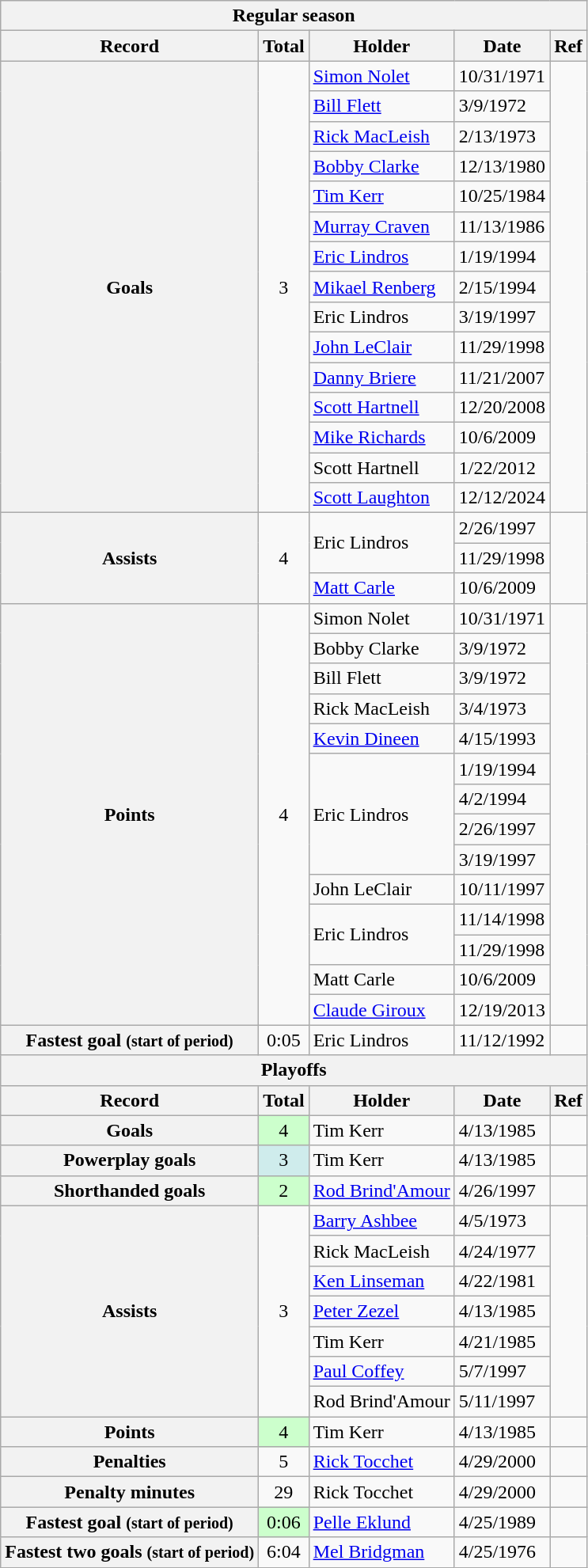<table class="wikitable plainrowheaders">
<tr>
<th colspan="5" align="center">Regular season</th>
</tr>
<tr>
<th scope="col">Record</th>
<th scope="col">Total</th>
<th scope="col">Holder</th>
<th scope="col">Date</th>
<th scope="col">Ref</th>
</tr>
<tr>
<th scope="row" rowspan="15">Goals</th>
<td align="center" rowspan="15">3</td>
<td><a href='#'>Simon Nolet</a></td>
<td>10/31/1971</td>
<td rowspan="15"></td>
</tr>
<tr>
<td><a href='#'>Bill Flett</a></td>
<td>3/9/1972</td>
</tr>
<tr>
<td><a href='#'>Rick MacLeish</a></td>
<td>2/13/1973</td>
</tr>
<tr>
<td><a href='#'>Bobby Clarke</a></td>
<td>12/13/1980</td>
</tr>
<tr>
<td><a href='#'>Tim Kerr</a></td>
<td>10/25/1984</td>
</tr>
<tr>
<td><a href='#'>Murray Craven</a></td>
<td>11/13/1986</td>
</tr>
<tr>
<td><a href='#'>Eric Lindros</a></td>
<td>1/19/1994</td>
</tr>
<tr>
<td><a href='#'>Mikael Renberg</a></td>
<td>2/15/1994</td>
</tr>
<tr>
<td>Eric Lindros</td>
<td>3/19/1997</td>
</tr>
<tr>
<td><a href='#'>John LeClair</a></td>
<td>11/29/1998</td>
</tr>
<tr>
<td><a href='#'>Danny Briere</a></td>
<td>11/21/2007</td>
</tr>
<tr>
<td><a href='#'>Scott Hartnell</a></td>
<td>12/20/2008</td>
</tr>
<tr>
<td><a href='#'>Mike Richards</a></td>
<td>10/6/2009</td>
</tr>
<tr>
<td>Scott Hartnell</td>
<td>1/22/2012</td>
</tr>
<tr>
<td><a href='#'>Scott Laughton</a></td>
<td>12/12/2024</td>
</tr>
<tr>
<th scope="row" rowspan="3">Assists</th>
<td align="center" rowspan="3">4</td>
<td rowspan="2">Eric Lindros</td>
<td>2/26/1997</td>
<td rowspan="3"></td>
</tr>
<tr>
<td>11/29/1998</td>
</tr>
<tr>
<td><a href='#'>Matt Carle</a></td>
<td>10/6/2009</td>
</tr>
<tr>
<th scope="row" rowspan="14">Points</th>
<td align="center" rowspan="14">4</td>
<td>Simon Nolet</td>
<td>10/31/1971</td>
<td rowspan="14"></td>
</tr>
<tr>
<td>Bobby Clarke</td>
<td>3/9/1972</td>
</tr>
<tr>
<td>Bill Flett</td>
<td>3/9/1972</td>
</tr>
<tr>
<td>Rick MacLeish</td>
<td>3/4/1973</td>
</tr>
<tr>
<td><a href='#'>Kevin Dineen</a></td>
<td>4/15/1993</td>
</tr>
<tr>
<td rowspan="4">Eric Lindros</td>
<td>1/19/1994</td>
</tr>
<tr>
<td>4/2/1994</td>
</tr>
<tr>
<td>2/26/1997</td>
</tr>
<tr>
<td>3/19/1997</td>
</tr>
<tr>
<td>John LeClair</td>
<td>10/11/1997</td>
</tr>
<tr>
<td rowspan="2">Eric Lindros</td>
<td>11/14/1998</td>
</tr>
<tr>
<td>11/29/1998</td>
</tr>
<tr>
<td>Matt Carle</td>
<td>10/6/2009</td>
</tr>
<tr>
<td><a href='#'>Claude Giroux</a></td>
<td>12/19/2013</td>
</tr>
<tr>
<th scope="row">Fastest goal <small>(start of period)</small></th>
<td align="center">0:05</td>
<td>Eric Lindros</td>
<td>11/12/1992</td>
<td></td>
</tr>
<tr>
<th colspan="5" align="center">Playoffs</th>
</tr>
<tr>
<th scope="col">Record</th>
<th scope="col">Total</th>
<th scope="col">Holder</th>
<th scope="col">Date</th>
<th scope="col">Ref</th>
</tr>
<tr>
<th scope="row">Goals</th>
<td align="center" style="background: #CCFFCC;">4</td>
<td>Tim Kerr</td>
<td>4/13/1985</td>
<td></td>
</tr>
<tr>
<th scope="row">Powerplay goals</th>
<td align="center" style="background: #CFECEC;">3</td>
<td>Tim Kerr</td>
<td>4/13/1985</td>
<td></td>
</tr>
<tr>
<th scope="row">Shorthanded goals</th>
<td align="center" style="background: #CCFFCC;">2</td>
<td><a href='#'>Rod Brind'Amour</a></td>
<td>4/26/1997</td>
<td></td>
</tr>
<tr>
<th scope="row" rowspan="7">Assists</th>
<td align="center" rowspan="7">3</td>
<td><a href='#'>Barry Ashbee</a></td>
<td>4/5/1973</td>
<td rowspan="7"></td>
</tr>
<tr>
<td>Rick MacLeish</td>
<td>4/24/1977</td>
</tr>
<tr>
<td><a href='#'>Ken Linseman</a></td>
<td>4/22/1981</td>
</tr>
<tr>
<td><a href='#'>Peter Zezel</a></td>
<td>4/13/1985</td>
</tr>
<tr>
<td>Tim Kerr</td>
<td>4/21/1985</td>
</tr>
<tr>
<td><a href='#'>Paul Coffey</a></td>
<td>5/7/1997</td>
</tr>
<tr>
<td>Rod Brind'Amour</td>
<td>5/11/1997</td>
</tr>
<tr>
<th scope="row">Points</th>
<td align="center" style="background: #CCFFCC;">4</td>
<td>Tim Kerr</td>
<td>4/13/1985</td>
<td></td>
</tr>
<tr>
<th scope="row">Penalties</th>
<td align="center">5</td>
<td><a href='#'>Rick Tocchet</a></td>
<td>4/29/2000</td>
<td></td>
</tr>
<tr>
<th scope="row">Penalty minutes</th>
<td align="center">29</td>
<td>Rick Tocchet</td>
<td>4/29/2000</td>
<td></td>
</tr>
<tr>
<th scope="row">Fastest goal <small>(start of period)</small></th>
<td align="center" style="background: #CCFFCC;">0:06</td>
<td><a href='#'>Pelle Eklund</a></td>
<td>4/25/1989</td>
<td></td>
</tr>
<tr>
<th scope="row">Fastest two goals <small>(start of period)</small></th>
<td align="center">6:04</td>
<td><a href='#'>Mel Bridgman</a></td>
<td>4/25/1976</td>
<td></td>
</tr>
</table>
